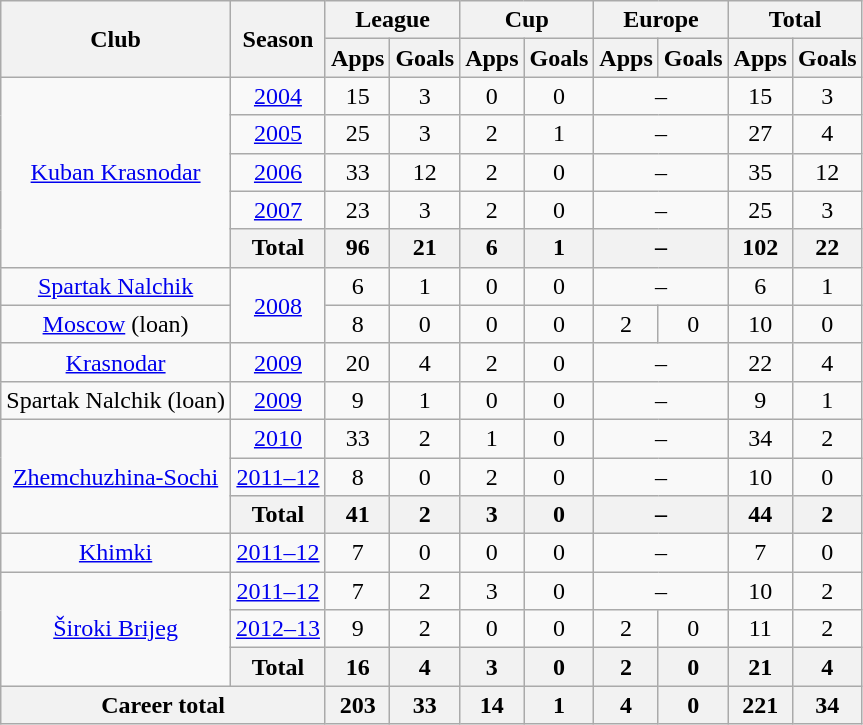<table class="wikitable" style="text-align:center">
<tr>
<th rowspan="2">Club</th>
<th rowspan="2">Season</th>
<th colspan="2">League</th>
<th colspan="2">Cup</th>
<th colspan="2">Europe</th>
<th colspan="2">Total</th>
</tr>
<tr>
<th>Apps</th>
<th>Goals</th>
<th>Apps</th>
<th>Goals</th>
<th>Apps</th>
<th>Goals</th>
<th>Apps</th>
<th>Goals</th>
</tr>
<tr>
<td rowspan="5"><a href='#'>Kuban Krasnodar</a></td>
<td><a href='#'>2004</a></td>
<td>15</td>
<td>3</td>
<td>0</td>
<td>0</td>
<td colspan="2">–</td>
<td>15</td>
<td>3</td>
</tr>
<tr>
<td><a href='#'>2005</a></td>
<td>25</td>
<td>3</td>
<td>2</td>
<td>1</td>
<td colspan="2">–</td>
<td>27</td>
<td>4</td>
</tr>
<tr>
<td><a href='#'>2006</a></td>
<td>33</td>
<td>12</td>
<td>2</td>
<td>0</td>
<td colspan="2">–</td>
<td>35</td>
<td>12</td>
</tr>
<tr>
<td><a href='#'>2007</a></td>
<td>23</td>
<td>3</td>
<td>2</td>
<td>0</td>
<td colspan="2">–</td>
<td>25</td>
<td>3</td>
</tr>
<tr>
<th>Total</th>
<th>96</th>
<th>21</th>
<th>6</th>
<th>1</th>
<th colspan="2">–</th>
<th>102</th>
<th>22</th>
</tr>
<tr>
<td><a href='#'>Spartak Nalchik</a></td>
<td rowspan="2"><a href='#'>2008</a></td>
<td>6</td>
<td>1</td>
<td>0</td>
<td>0</td>
<td colspan="2">–</td>
<td>6</td>
<td>1</td>
</tr>
<tr>
<td><a href='#'>Moscow</a> (loan)</td>
<td>8</td>
<td>0</td>
<td>0</td>
<td>0</td>
<td>2</td>
<td>0</td>
<td>10</td>
<td>0</td>
</tr>
<tr>
<td><a href='#'>Krasnodar</a></td>
<td><a href='#'>2009</a></td>
<td>20</td>
<td>4</td>
<td>2</td>
<td>0</td>
<td colspan="2">–</td>
<td>22</td>
<td>4</td>
</tr>
<tr>
<td>Spartak Nalchik (loan)</td>
<td><a href='#'>2009</a></td>
<td>9</td>
<td>1</td>
<td>0</td>
<td>0</td>
<td colspan="2">–</td>
<td>9</td>
<td>1</td>
</tr>
<tr>
<td rowspan="3"><a href='#'>Zhemchuzhina-Sochi</a></td>
<td><a href='#'>2010</a></td>
<td>33</td>
<td>2</td>
<td>1</td>
<td>0</td>
<td colspan="2">–</td>
<td>34</td>
<td>2</td>
</tr>
<tr>
<td><a href='#'>2011–12</a></td>
<td>8</td>
<td>0</td>
<td>2</td>
<td>0</td>
<td colspan="2">–</td>
<td>10</td>
<td>0</td>
</tr>
<tr>
<th>Total</th>
<th>41</th>
<th>2</th>
<th>3</th>
<th>0</th>
<th colspan="2">–</th>
<th>44</th>
<th>2</th>
</tr>
<tr>
<td><a href='#'>Khimki</a></td>
<td><a href='#'>2011–12</a></td>
<td>7</td>
<td>0</td>
<td>0</td>
<td>0</td>
<td colspan="2">–</td>
<td>7</td>
<td>0</td>
</tr>
<tr>
<td rowspan="3"><a href='#'>Široki Brijeg</a></td>
<td><a href='#'>2011–12</a></td>
<td>7</td>
<td>2</td>
<td>3</td>
<td>0</td>
<td colspan="2">–</td>
<td>10</td>
<td>2</td>
</tr>
<tr>
<td><a href='#'>2012–13</a></td>
<td>9</td>
<td>2</td>
<td>0</td>
<td>0</td>
<td>2</td>
<td>0</td>
<td>11</td>
<td>2</td>
</tr>
<tr>
<th>Total</th>
<th>16</th>
<th>4</th>
<th>3</th>
<th>0</th>
<th>2</th>
<th>0</th>
<th>21</th>
<th>4</th>
</tr>
<tr>
<th colspan="2">Career total</th>
<th>203</th>
<th>33</th>
<th>14</th>
<th>1</th>
<th>4</th>
<th>0</th>
<th>221</th>
<th>34</th>
</tr>
</table>
